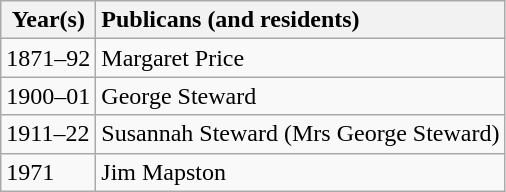<table class="wikitable">
<tr>
<th>Year(s)</th>
<th style="text-align:left">Publicans (and residents)</th>
</tr>
<tr>
<td>1871–92</td>
<td>Margaret Price</td>
</tr>
<tr>
<td>1900–01</td>
<td>George Steward</td>
</tr>
<tr>
<td>1911–22</td>
<td>Susannah Steward (Mrs George Steward)</td>
</tr>
<tr>
<td>1971</td>
<td>Jim Mapston</td>
</tr>
</table>
